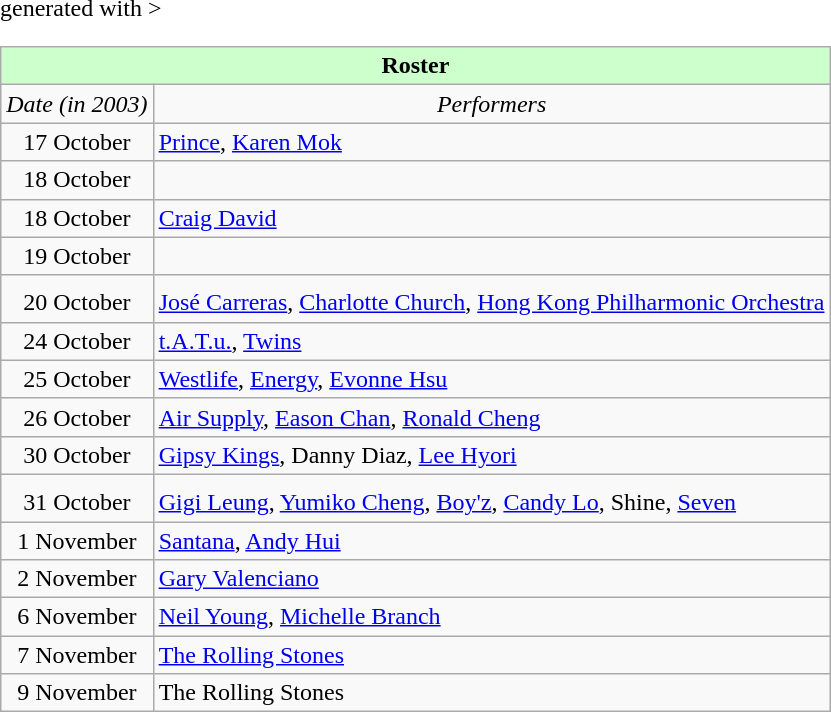<table class="wikitable" <hiddentext>generated with >
<tr style="background-color:#CCFFCC;font-size:12pt;font-weight:bold" align="center" valign="bottom">
<td width="92" colspan="2" height="16">Roster</td>
</tr>
<tr align="center" valign="bottom">
<td height="13"><em>Date (in 2003)</em></td>
<td><em>Performers</em></td>
</tr>
<tr>
<td height="13" align="center" valign="bottom">17 October</td>
<td valign="bottom"><a href='#'>Prince</a>, <a href='#'>Karen Mok</a></td>
</tr>
<tr>
<td height="13" align="center" valign="bottom">18 October</td>
<td valign="bottom"> </td>
</tr>
<tr>
<td height="13" align="center" valign="bottom">18 October</td>
<td valign="bottom"><a href='#'>Craig David</a></td>
</tr>
<tr>
<td height="13" align="center" valign="bottom">19 October</td>
<td valign="bottom"> </td>
</tr>
<tr>
<td height="24" align="center" valign="bottom">20 October</td>
<td valign="bottom"><a href='#'>José Carreras</a>, <a href='#'>Charlotte Church</a>, <a href='#'>Hong Kong Philharmonic Orchestra</a></td>
</tr>
<tr>
<td height="13" align="center" valign="bottom">24 October</td>
<td valign="bottom"><a href='#'>t.A.T.u.</a>, <a href='#'>Twins</a></td>
</tr>
<tr>
<td height="13" align="center" valign="bottom">25 October</td>
<td valign="bottom"><a href='#'>Westlife</a>, <a href='#'>Energy</a>, <a href='#'>Evonne Hsu</a></td>
</tr>
<tr>
<td height="13" align="center" valign="bottom">26 October</td>
<td valign="bottom"><a href='#'>Air Supply</a>, <a href='#'>Eason Chan</a>, <a href='#'>Ronald Cheng</a></td>
</tr>
<tr>
<td height="13" align="center" valign="bottom">30 October</td>
<td valign="bottom"><a href='#'>Gipsy Kings</a>, Danny Diaz, <a href='#'>Lee Hyori</a></td>
</tr>
<tr>
<td height="24" align="center" valign="bottom">31 October</td>
<td valign="bottom"><a href='#'>Gigi Leung</a>, <a href='#'>Yumiko Cheng</a>, <a href='#'>Boy'z</a>, <a href='#'>Candy Lo</a>, Shine, <a href='#'>Seven</a></td>
</tr>
<tr>
<td height="13" align="center" valign="bottom">1 November</td>
<td valign="bottom"><a href='#'>Santana</a>, <a href='#'>Andy Hui</a></td>
</tr>
<tr>
<td height="13" align="center" valign="bottom">2 November</td>
<td valign="bottom"><a href='#'>Gary Valenciano</a></td>
</tr>
<tr>
<td height="13" align="center" valign="bottom">6 November</td>
<td valign="bottom"><a href='#'>Neil Young</a>, <a href='#'>Michelle Branch</a></td>
</tr>
<tr>
<td height="13" align="center" valign="bottom">7 November</td>
<td valign="bottom"><a href='#'>The Rolling Stones</a></td>
</tr>
<tr>
<td height="13" align="center" valign="bottom">9 November</td>
<td valign="bottom">The Rolling Stones</td>
</tr>
</table>
